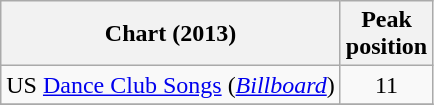<table class="wikitable sortable">
<tr>
<th scope="col">Chart (2013)</th>
<th scope="col">Peak<br>position</th>
</tr>
<tr>
<td>US <a href='#'>Dance Club Songs</a> (<em><a href='#'>Billboard</a></em>)</td>
<td align="center">11</td>
</tr>
<tr>
</tr>
</table>
